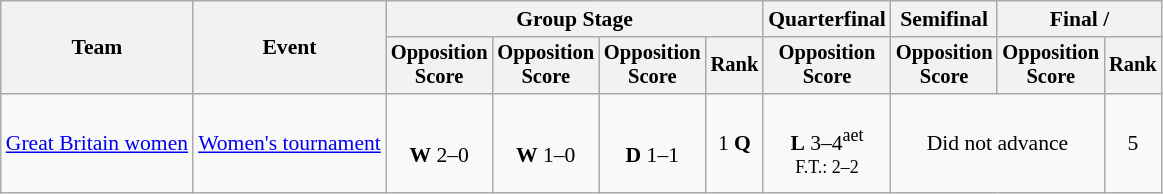<table class=wikitable style=font-size:90%>
<tr>
<th rowspan=2>Team</th>
<th rowspan=2>Event</th>
<th colspan=4>Group Stage</th>
<th>Quarterfinal</th>
<th>Semifinal</th>
<th colspan=2>Final / </th>
</tr>
<tr style=font-size:95%>
<th>Opposition<br>Score</th>
<th>Opposition<br>Score</th>
<th>Opposition<br>Score</th>
<th>Rank</th>
<th>Opposition<br>Score</th>
<th>Opposition<br>Score</th>
<th>Opposition<br>Score</th>
<th>Rank</th>
</tr>
<tr align=center>
<td align=left><a href='#'>Great Britain women</a></td>
<td align=left><a href='#'>Women's tournament</a></td>
<td><br><strong>W</strong> 2–0</td>
<td><br><strong>W</strong> 1–0</td>
<td><br><strong>D</strong> 1–1</td>
<td>1 <strong>Q</strong></td>
<td><br><strong>L</strong> 3–4<sup>aet<br>F.T.: 2–2</sup></td>
<td colspan=2>Did not advance</td>
<td>5</td>
</tr>
</table>
